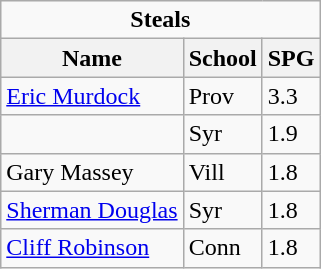<table class="wikitable">
<tr>
<td colspan=3 style="text-align:center;"><strong>Steals</strong></td>
</tr>
<tr>
<th>Name</th>
<th>School</th>
<th>SPG</th>
</tr>
<tr>
<td><a href='#'>Eric Murdock</a></td>
<td>Prov</td>
<td>3.3</td>
</tr>
<tr>
<td></td>
<td>Syr</td>
<td>1.9</td>
</tr>
<tr>
<td>Gary Massey</td>
<td>Vill</td>
<td>1.8</td>
</tr>
<tr>
<td><a href='#'>Sherman Douglas</a></td>
<td>Syr</td>
<td>1.8</td>
</tr>
<tr>
<td><a href='#'>Cliff Robinson</a></td>
<td>Conn</td>
<td>1.8</td>
</tr>
</table>
